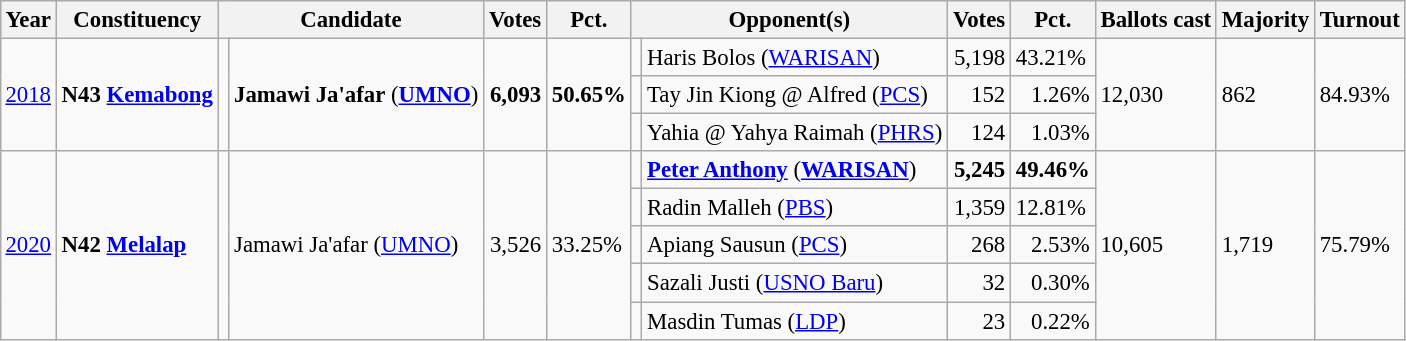<table class="wikitable" style="margin:0.5em ; font-size:95%">
<tr>
<th>Year</th>
<th>Constituency</th>
<th colspan=2>Candidate</th>
<th>Votes</th>
<th>Pct.</th>
<th colspan=2>Opponent(s)</th>
<th>Votes</th>
<th>Pct.</th>
<th>Ballots cast</th>
<th>Majority</th>
<th>Turnout</th>
</tr>
<tr>
<td rowspan="3"><a href='#'>2018</a></td>
<td rowspan="3"><strong>N43 <a href='#'>Kemabong</a></strong></td>
<td rowspan="3" ></td>
<td rowspan="3"><strong>Jamawi Ja'afar</strong> (<a href='#'><strong>UMNO</strong></a>)</td>
<td rowspan="3" align=right><strong>6,093</strong></td>
<td rowspan="3"><strong>50.65%</strong></td>
<td></td>
<td>Haris Bolos (<a href='#'>WARISAN</a>)</td>
<td align=right>5,198</td>
<td>43.21%</td>
<td rowspan="3">12,030</td>
<td rowspan="3">862</td>
<td rowspan="3">84.93%</td>
</tr>
<tr>
<td bgcolor= ></td>
<td>Tay Jin Kiong @ Alfred (<a href='#'>PCS</a>)</td>
<td align=right>152</td>
<td align=right>1.26%</td>
</tr>
<tr>
<td bgcolor = ></td>
<td>Yahia @ Yahya Raimah (<a href='#'>PHRS</a>)</td>
<td align=right>124</td>
<td align=right>1.03%</td>
</tr>
<tr>
<td rowspan="5"><a href='#'>2020</a></td>
<td rowspan="5"><strong>N42 <a href='#'>Melalap</a></strong></td>
<td rowspan="5" ></td>
<td rowspan="5">Jamawi Ja'afar (<a href='#'>UMNO</a>)</td>
<td rowspan="5" align=right>3,526</td>
<td rowspan="5">33.25%</td>
<td></td>
<td><strong><a href='#'>Peter Anthony</a></strong> (<a href='#'><strong>WARISAN</strong></a>)</td>
<td align=right><strong>5,245</strong></td>
<td><strong>49.46%</strong></td>
<td rowspan="5">10,605</td>
<td rowspan="5">1,719</td>
<td rowspan="5">75.79%</td>
</tr>
<tr>
<td bgcolor= ></td>
<td>Radin Malleh (<a href='#'>PBS</a>)</td>
<td align=right>1,359</td>
<td>12.81%</td>
</tr>
<tr>
<td bgcolor= ></td>
<td>Apiang Sausun (<a href='#'>PCS</a>)</td>
<td align=right>268</td>
<td align=right>2.53%</td>
</tr>
<tr>
<td bgcolor = ></td>
<td>Sazali Justi (<a href='#'>USNO Baru</a>)</td>
<td align=right>32</td>
<td align=right>0.30%</td>
</tr>
<tr>
<td bgcolor=></td>
<td>Masdin Tumas (<a href='#'>LDP</a>)</td>
<td align=right>23</td>
<td align=right>0.22%</td>
</tr>
</table>
